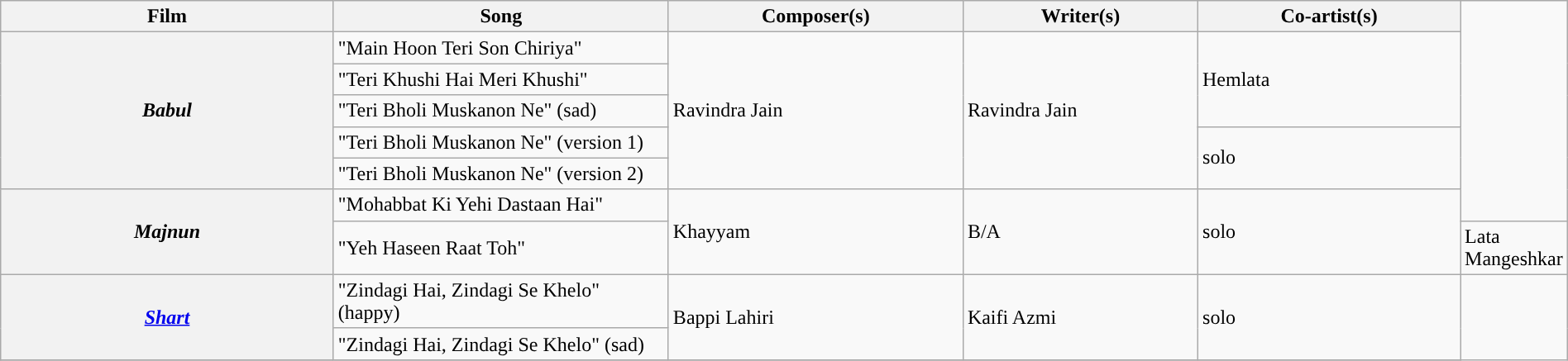<table class="wikitable plainrowheaders" style="width:100%;" textcolor:#000;">
<tr style="background:#b0e0e66;">
<th scope="col" style="width:23%;"><strong>Film</strong></th>
<th scope="col" style="width:23%;"><strong>Song</strong></th>
<th scope="col" style="width:20%;"><strong>Composer(s)</strong></th>
<th scope="col" style="width:16%;"><strong>Writer(s)</strong></th>
<th scope="col" style="width:18%;"><strong>Co-artist(s)</strong></th>
</tr>
<tr>
<th Rowspan=5><em>Babul</em></th>
<td>"Main Hoon Teri Son Chiriya"</td>
<td rowspan=5>Ravindra Jain</td>
<td Rowspan=5>Ravindra Jain</td>
<td rowspan=3>Hemlata</td>
</tr>
<tr>
<td>"Teri Khushi Hai Meri Khushi"</td>
</tr>
<tr>
<td>"Teri Bholi Muskanon Ne" (sad)</td>
</tr>
<tr>
<td>"Teri Bholi Muskanon Ne" (version 1)</td>
<td rowspan=2>solo</td>
</tr>
<tr>
<td>"Teri Bholi Muskanon Ne" (version 2)</td>
</tr>
<tr>
<th Rowspan=2><em>Majnun</em></th>
<td>"Mohabbat Ki Yehi Dastaan Hai"</td>
<td rowspan=2>Khayyam</td>
<td rowspan=2>B/A</td>
<td rowspan=2>solo</td>
</tr>
<tr>
<td>"Yeh Haseen Raat Toh"</td>
<td>Lata Mangeshkar</td>
</tr>
<tr>
<th Rowspan=2><em><a href='#'>Shart</a></em></th>
<td>"Zindagi Hai, Zindagi Se Khelo" (happy)</td>
<td Rowspan=2>Bappi Lahiri</td>
<td rowspan=2>Kaifi Azmi</td>
<td rowspan=2>solo</td>
</tr>
<tr>
<td>"Zindagi Hai, Zindagi Se Khelo" (sad)</td>
</tr>
<tr>
</tr>
</table>
